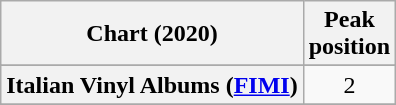<table class="wikitable sortable plainrowheaders" style="text-align:center">
<tr>
<th scope="col">Chart (2020)</th>
<th scope="col">Peak<br>position</th>
</tr>
<tr>
</tr>
<tr>
<th scope="row">Italian Vinyl Albums (<a href='#'>FIMI</a>)</th>
<td>2</td>
</tr>
<tr>
</tr>
</table>
